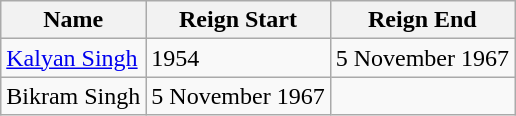<table class="wikitable">
<tr>
<th>Name</th>
<th>Reign Start</th>
<th>Reign End</th>
</tr>
<tr>
<td><a href='#'>Kalyan Singh</a></td>
<td>1954</td>
<td>5 November 1967</td>
</tr>
<tr>
<td>Bikram Singh</td>
<td>5 November 1967</td>
<td></td>
</tr>
</table>
